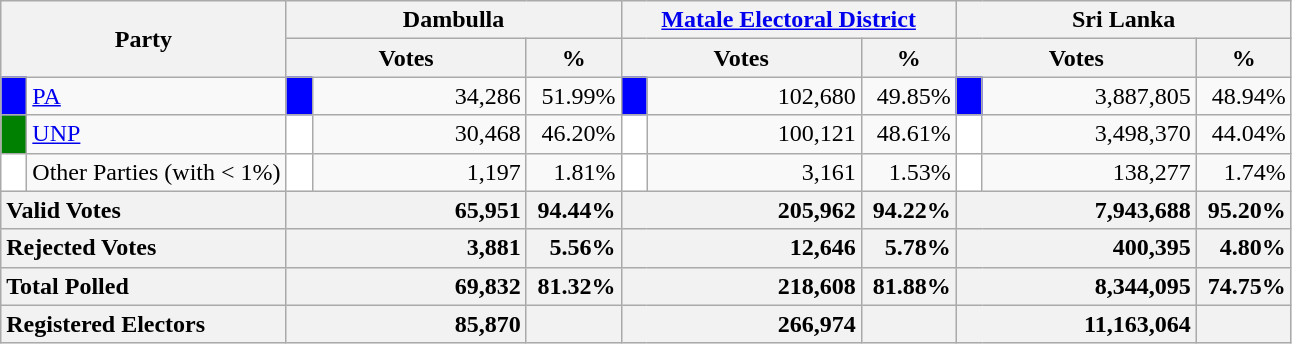<table class="wikitable">
<tr>
<th colspan="2" width="144px"rowspan="2">Party</th>
<th colspan="3" width="216px">Dambulla</th>
<th colspan="3" width="216px"><a href='#'>Matale Electoral District</a></th>
<th colspan="3" width="216px">Sri Lanka</th>
</tr>
<tr>
<th colspan="2" width="144px">Votes</th>
<th>%</th>
<th colspan="2" width="144px">Votes</th>
<th>%</th>
<th colspan="2" width="144px">Votes</th>
<th>%</th>
</tr>
<tr>
<td style="background-color:blue;" width="10px"></td>
<td style="text-align:left;"><a href='#'>PA</a></td>
<td style="background-color:blue;" width="10px"></td>
<td style="text-align:right;">34,286</td>
<td style="text-align:right;">51.99%</td>
<td style="background-color:blue;" width="10px"></td>
<td style="text-align:right;">102,680</td>
<td style="text-align:right;">49.85%</td>
<td style="background-color:blue;" width="10px"></td>
<td style="text-align:right;">3,887,805</td>
<td style="text-align:right;">48.94%</td>
</tr>
<tr>
<td style="background-color:green;" width="10px"></td>
<td style="text-align:left;"><a href='#'>UNP</a></td>
<td style="background-color:white;" width="10px"></td>
<td style="text-align:right;">30,468</td>
<td style="text-align:right;">46.20%</td>
<td style="background-color:white;" width="10px"></td>
<td style="text-align:right;">100,121</td>
<td style="text-align:right;">48.61%</td>
<td style="background-color:white;" width="10px"></td>
<td style="text-align:right;">3,498,370</td>
<td style="text-align:right;">44.04%</td>
</tr>
<tr>
<td style="background-color:white;" width="10px"></td>
<td style="text-align:left;">Other Parties (with < 1%)</td>
<td style="background-color:white;" width="10px"></td>
<td style="text-align:right;">1,197</td>
<td style="text-align:right;">1.81%</td>
<td style="background-color:white;" width="10px"></td>
<td style="text-align:right;">3,161</td>
<td style="text-align:right;">1.53%</td>
<td style="background-color:white;" width="10px"></td>
<td style="text-align:right;">138,277</td>
<td style="text-align:right;">1.74%</td>
</tr>
<tr>
<th colspan="2" width="144px"style="text-align:left;">Valid Votes</th>
<th style="text-align:right;"colspan="2" width="144px">65,951</th>
<th style="text-align:right;">94.44%</th>
<th style="text-align:right;"colspan="2" width="144px">205,962</th>
<th style="text-align:right;">94.22%</th>
<th style="text-align:right;"colspan="2" width="144px">7,943,688</th>
<th style="text-align:right;">95.20%</th>
</tr>
<tr>
<th colspan="2" width="144px"style="text-align:left;">Rejected Votes</th>
<th style="text-align:right;"colspan="2" width="144px">3,881</th>
<th style="text-align:right;">5.56%</th>
<th style="text-align:right;"colspan="2" width="144px">12,646</th>
<th style="text-align:right;">5.78%</th>
<th style="text-align:right;"colspan="2" width="144px">400,395</th>
<th style="text-align:right;">4.80%</th>
</tr>
<tr>
<th colspan="2" width="144px"style="text-align:left;">Total Polled</th>
<th style="text-align:right;"colspan="2" width="144px">69,832</th>
<th style="text-align:right;">81.32%</th>
<th style="text-align:right;"colspan="2" width="144px">218,608</th>
<th style="text-align:right;">81.88%</th>
<th style="text-align:right;"colspan="2" width="144px">8,344,095</th>
<th style="text-align:right;">74.75%</th>
</tr>
<tr>
<th colspan="2" width="144px"style="text-align:left;">Registered Electors</th>
<th style="text-align:right;"colspan="2" width="144px">85,870</th>
<th></th>
<th style="text-align:right;"colspan="2" width="144px">266,974</th>
<th></th>
<th style="text-align:right;"colspan="2" width="144px">11,163,064</th>
<th></th>
</tr>
</table>
